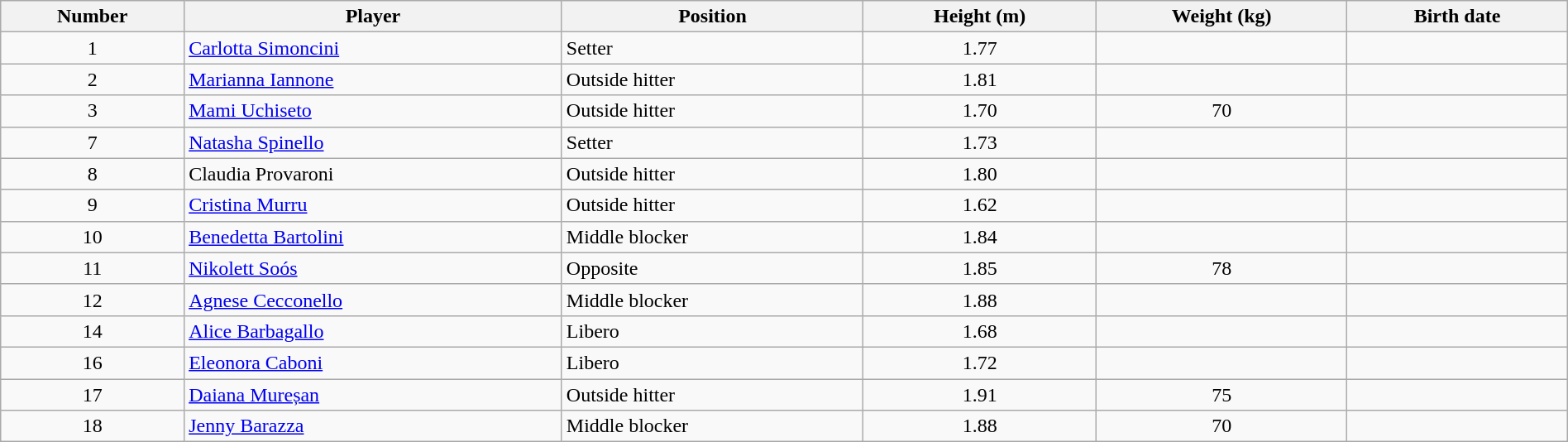<table class="wikitable" style="width:100%;">
<tr>
<th>Number</th>
<th>Player</th>
<th>Position</th>
<th>Height (m)</th>
<th>Weight (kg)</th>
<th>Birth date</th>
</tr>
<tr>
<td align=center>1</td>
<td> <a href='#'>Carlotta Simoncini</a></td>
<td>Setter</td>
<td align=center>1.77</td>
<td align=center></td>
<td></td>
</tr>
<tr>
<td align=center>2</td>
<td> <a href='#'>Marianna Iannone</a></td>
<td>Outside hitter</td>
<td align=center>1.81</td>
<td align=center></td>
<td></td>
</tr>
<tr>
<td align=center>3</td>
<td> <a href='#'>Mami Uchiseto</a></td>
<td>Outside hitter</td>
<td align=center>1.70</td>
<td align=center>70</td>
<td></td>
</tr>
<tr>
<td align=center>7</td>
<td> <a href='#'>Natasha Spinello</a></td>
<td>Setter</td>
<td align=center>1.73</td>
<td align=center></td>
<td></td>
</tr>
<tr>
<td align=center>8</td>
<td> Claudia Provaroni</td>
<td>Outside hitter</td>
<td align=center>1.80</td>
<td align=center></td>
<td></td>
</tr>
<tr>
<td align=center>9</td>
<td> <a href='#'>Cristina Murru</a></td>
<td>Outside hitter</td>
<td align=center>1.62</td>
<td align=center></td>
<td></td>
</tr>
<tr>
<td align=center>10</td>
<td> <a href='#'>Benedetta Bartolini</a></td>
<td>Middle blocker</td>
<td align=center>1.84</td>
<td align=center></td>
<td></td>
</tr>
<tr>
<td align=center>11</td>
<td> <a href='#'>Nikolett Soós</a></td>
<td>Opposite</td>
<td align=center>1.85</td>
<td align=center>78</td>
<td></td>
</tr>
<tr>
<td align=center>12</td>
<td> <a href='#'>Agnese Cecconello</a></td>
<td>Middle blocker</td>
<td align=center>1.88</td>
<td align=center></td>
<td></td>
</tr>
<tr>
<td align=center>14</td>
<td> <a href='#'>Alice Barbagallo</a></td>
<td>Libero</td>
<td align=center>1.68</td>
<td align=center></td>
<td></td>
</tr>
<tr>
<td align=center>16</td>
<td> <a href='#'>Eleonora Caboni</a></td>
<td>Libero</td>
<td align=center>1.72</td>
<td align=center></td>
<td></td>
</tr>
<tr>
<td align=center>17</td>
<td> <a href='#'>Daiana Mureșan</a></td>
<td>Outside hitter</td>
<td align=center>1.91</td>
<td align=center>75</td>
<td></td>
</tr>
<tr>
<td align=center>18</td>
<td> <a href='#'>Jenny Barazza</a></td>
<td>Middle blocker</td>
<td align=center>1.88</td>
<td align=center>70</td>
<td></td>
</tr>
</table>
